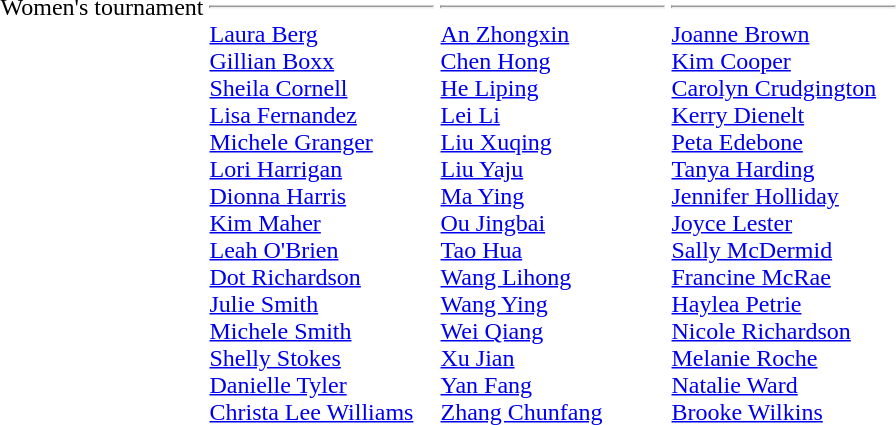<table>
<tr valign=top>
<td>Women's tournament</td>
<td width=150><hr><a href='#'>Laura Berg</a><br> <a href='#'>Gillian Boxx</a><br><a href='#'>Sheila Cornell</a><br><a href='#'>Lisa Fernandez</a><br><a href='#'>Michele Granger</a><br><a href='#'>Lori Harrigan</a><br><a href='#'>Dionna Harris</a><br><a href='#'>Kim Maher</a><br><a href='#'>Leah O'Brien</a><br><a href='#'>Dot Richardson</a><br><a href='#'>Julie Smith</a><br><a href='#'>Michele Smith</a><br><a href='#'>Shelly Stokes</a><br><a href='#'>Danielle Tyler</a><br><a href='#'>Christa Lee Williams</a></td>
<td width=150><hr><a href='#'>An Zhongxin</a><br><a href='#'>Chen Hong</a><br><a href='#'>He Liping</a><br><a href='#'>Lei Li</a><br><a href='#'>Liu Xuqing</a><br><a href='#'>Liu Yaju</a><br><a href='#'>Ma Ying</a><br><a href='#'>Ou Jingbai</a><br><a href='#'>Tao Hua</a><br><a href='#'>Wang Lihong</a><br><a href='#'>Wang Ying</a><br><a href='#'>Wei Qiang</a><br><a href='#'>Xu Jian</a><br><a href='#'>Yan Fang</a><br><a href='#'>Zhang Chunfang</a></td>
<td width=150><hr><a href='#'>Joanne Brown</a><br><a href='#'>Kim Cooper</a><br><a href='#'>Carolyn Crudgington</a><br><a href='#'>Kerry Dienelt</a><br><a href='#'>Peta Edebone</a><br><a href='#'>Tanya Harding</a><br><a href='#'>Jennifer Holliday</a><br><a href='#'>Joyce Lester</a><br><a href='#'>Sally McDermid</a><br><a href='#'>Francine McRae</a><br><a href='#'>Haylea Petrie</a><br><a href='#'>Nicole Richardson</a><br><a href='#'>Melanie Roche</a><br><a href='#'>Natalie Ward</a><br><a href='#'>Brooke Wilkins</a></td>
</tr>
</table>
